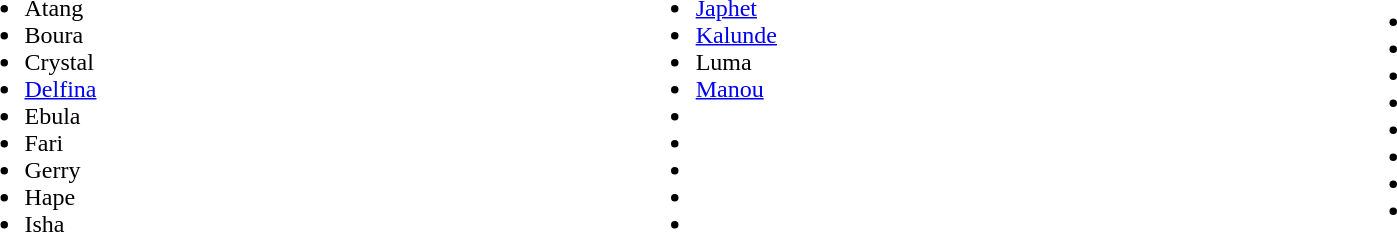<table style="width:90%;">
<tr>
<td><br><ul><li>Atang</li><li>Boura</li><li>Crystal</li><li><a href='#'>Delfina</a></li><li>Ebula</li><li>Fari</li><li>Gerry</li><li>Hape</li><li>Isha</li></ul></td>
<td><br><ul><li><a href='#'>Japhet</a></li><li><a href='#'>Kalunde</a></li><li>Luma</li><li><a href='#'>Manou</a></li><li></li><li></li><li></li><li></li><li></li></ul></td>
<td><br><ul><li></li><li></li><li></li><li></li><li></li><li></li><li></li><li></li></ul></td>
</tr>
</table>
